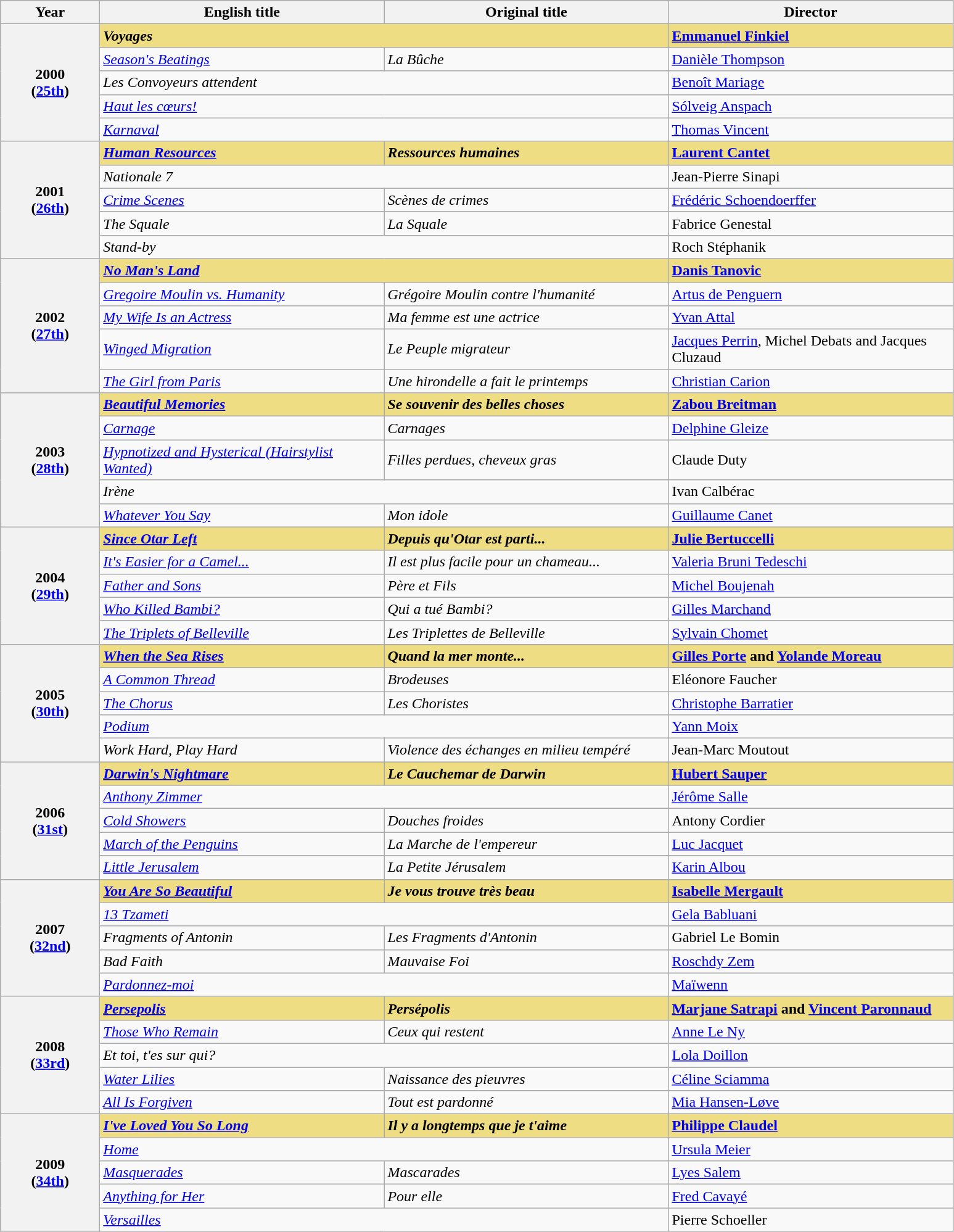<table class="wikitable">
<tr>
<th width="100">Year</th>
<th width="300">English title</th>
<th width="300">Original title</th>
<th width="300">Director</th>
</tr>
<tr>
<th rowspan="5" style="text-align:center;">2000<br>(<a href='#'>25th</a>)</th>
<td colspan="2" style="background:#eedd82;"><strong><em>Voyages</em></strong></td>
<td style="background:#eedd82;"><strong><a href='#'>Emmanuel Finkiel</a></strong></td>
</tr>
<tr>
<td><em><a href='#'>Season's Beatings</a></em></td>
<td><em>La Bûche</em></td>
<td><a href='#'>Danièle Thompson</a></td>
</tr>
<tr>
<td colspan="2"><em>Les Convoyeurs attendent</em></td>
<td><a href='#'>Benoît Mariage</a></td>
</tr>
<tr>
<td colspan="2"><em><a href='#'>Haut les cœurs!</a></em></td>
<td><a href='#'>Sólveig Anspach</a></td>
</tr>
<tr>
<td colspan="2"><em><a href='#'>Karnaval</a></em></td>
<td><a href='#'>Thomas Vincent</a></td>
</tr>
<tr>
<th rowspan="5" style="text-align:center;">2001<br>(<a href='#'>26th</a>)</th>
<td style="background:#eedd82;"><em><a href='#'><strong>Human Resources</strong></a></em></td>
<td style="background:#eedd82;"><strong><em>Ressources humaines</em></strong></td>
<td style="background:#eedd82;"><strong><a href='#'>Laurent Cantet</a></strong></td>
</tr>
<tr>
<td colspan="2"><em>Nationale 7</em></td>
<td>Jean-Pierre Sinapi</td>
</tr>
<tr>
<td><em><a href='#'>Crime Scenes</a></em></td>
<td><em>Scènes de crimes</em></td>
<td><a href='#'>Frédéric Schoendoerffer</a></td>
</tr>
<tr>
<td><em>The Squale</em></td>
<td><em>La Squale</em></td>
<td>Fabrice Genestal</td>
</tr>
<tr>
<td colspan="2"><em>Stand-by</em></td>
<td>Roch Stéphanik</td>
</tr>
<tr>
<th rowspan="5" style="text-align:center;">2002<br>(<a href='#'>27th</a>)</th>
<td colspan="2" style="background:#eedd82;"><em><a href='#'><strong>No Man's Land</strong></a></em></td>
<td style="background:#eedd82;"><strong><a href='#'>Danis Tanovic</a></strong></td>
</tr>
<tr>
<td><em><a href='#'>Gregoire Moulin vs. Humanity</a></em></td>
<td><em>Grégoire Moulin contre l'humanité</em></td>
<td><a href='#'>Artus de Penguern</a></td>
</tr>
<tr>
<td><em><a href='#'>My Wife Is an Actress</a></em></td>
<td><em>Ma femme est une actrice</em></td>
<td><a href='#'>Yvan Attal</a></td>
</tr>
<tr>
<td><em><a href='#'>Winged Migration</a></em></td>
<td><em>Le Peuple migrateur</em></td>
<td><a href='#'>Jacques Perrin</a>, Michel Debats and Jacques Cluzaud</td>
</tr>
<tr>
<td><em><a href='#'>The Girl from Paris</a></em></td>
<td><em>Une hirondelle a fait le printemps</em></td>
<td><a href='#'>Christian Carion</a></td>
</tr>
<tr>
<th rowspan="5" style="text-align:center;">2003<br>(<a href='#'>28th</a>)</th>
<td style="background:#eedd82;"><strong><em><a href='#'>Beautiful Memories</a></em></strong></td>
<td style="background:#eedd82;"><strong><em>Se souvenir des belles choses</em></strong></td>
<td style="background:#eedd82;"><strong><a href='#'>Zabou Breitman</a></strong></td>
</tr>
<tr>
<td><em><a href='#'>Carnage</a></em></td>
<td><em>Carnages</em></td>
<td><a href='#'>Delphine Gleize</a></td>
</tr>
<tr>
<td><em><a href='#'>Hypnotized and Hysterical (Hairstylist Wanted)</a></em></td>
<td><em>Filles perdues, cheveux gras</em></td>
<td>Claude Duty</td>
</tr>
<tr>
<td colspan="2"><em>Irène</em></td>
<td>Ivan Calbérac</td>
</tr>
<tr>
<td><em><a href='#'>Whatever You Say</a></em></td>
<td><em>Mon idole</em></td>
<td><a href='#'>Guillaume Canet</a></td>
</tr>
<tr>
<th rowspan="5" style="text-align:center;">2004<br>(<a href='#'>29th</a>)</th>
<td style="background:#eedd82;"><strong><em><a href='#'>Since Otar Left</a></em></strong></td>
<td style="background:#eedd82;"><strong><em>Depuis qu'Otar est parti...</em></strong></td>
<td style="background:#eedd82;"><strong><a href='#'>Julie Bertuccelli</a></strong></td>
</tr>
<tr>
<td><em><a href='#'>It's Easier for a Camel...</a></em></td>
<td><em>Il est plus facile pour un chameau...</em></td>
<td><a href='#'>Valeria Bruni Tedeschi</a></td>
</tr>
<tr>
<td><em><a href='#'>Father and Sons</a></em></td>
<td><em>Père et Fils</em></td>
<td><a href='#'>Michel Boujenah</a></td>
</tr>
<tr>
<td><em><a href='#'>Who Killed Bambi?</a></em></td>
<td><em>Qui a tué Bambi? </em></td>
<td><a href='#'>Gilles Marchand</a></td>
</tr>
<tr>
<td><em><a href='#'>The Triplets of Belleville</a></em></td>
<td><em>Les Triplettes de Belleville</em></td>
<td><a href='#'>Sylvain Chomet</a></td>
</tr>
<tr>
<th rowspan="5" style="text-align:center;">2005<br>(<a href='#'>30th</a>)</th>
<td style="background:#eedd82;"><strong><em><a href='#'>When the Sea Rises</a></em></strong></td>
<td style="background:#eedd82;"><strong><em>Quand la mer monte...</em></strong></td>
<td style="background:#eedd82;"><strong><a href='#'>Gilles Porte</a> and <a href='#'>Yolande Moreau</a></strong></td>
</tr>
<tr>
<td><em><a href='#'>A Common Thread</a></em></td>
<td><em>Brodeuses</em></td>
<td>Eléonore Faucher</td>
</tr>
<tr>
<td><em><a href='#'>The Chorus</a></em></td>
<td><em>Les Choristes</em></td>
<td><a href='#'>Christophe Barratier</a></td>
</tr>
<tr>
<td colspan="2"><em><a href='#'>Podium</a></em></td>
<td><a href='#'>Yann Moix</a></td>
</tr>
<tr>
<td><em>Work Hard, Play Hard</em></td>
<td><em>Violence des échanges en milieu tempéré</em></td>
<td>Jean-Marc Moutout</td>
</tr>
<tr>
<th rowspan="5" style="text-align:center;">2006<br>(<a href='#'>31st</a>)</th>
<td style="background:#eedd82;"><strong><em><a href='#'>Darwin's Nightmare</a></em></strong></td>
<td style="background:#eedd82;"><strong><em>Le Cauchemar de Darwin</em></strong></td>
<td style="background:#eedd82;"><strong><a href='#'>Hubert Sauper</a></strong></td>
</tr>
<tr>
<td colspan="2"><em><a href='#'>Anthony Zimmer</a></em></td>
<td><a href='#'>Jérôme Salle</a></td>
</tr>
<tr>
<td><em><a href='#'>Cold Showers</a></em></td>
<td><em>Douches froides</em></td>
<td>Antony Cordier</td>
</tr>
<tr>
<td><em><a href='#'>March of the Penguins</a></em></td>
<td><em>La Marche de l'empereur</em></td>
<td><a href='#'>Luc Jacquet</a></td>
</tr>
<tr>
<td><em><a href='#'>Little Jerusalem</a></em></td>
<td><em>La Petite Jérusalem</em></td>
<td><a href='#'>Karin Albou</a></td>
</tr>
<tr>
<th rowspan="5" style="text-align:center;">2007<br>(<a href='#'>32nd</a>)</th>
<td style="background:#eedd82;"><em><a href='#'><strong>You Are So Beautiful</strong></a></em></td>
<td style="background:#eedd82;"><strong><em>Je vous trouve très beau</em></strong></td>
<td style="background:#eedd82;"><strong><a href='#'>Isabelle Mergault</a></strong></td>
</tr>
<tr>
<td colspan="2"><em><a href='#'>13 Tzameti</a></em></td>
<td><a href='#'>Gela Babluani</a></td>
</tr>
<tr>
<td><em>Fragments of Antonin</em></td>
<td><em>Les Fragments d'Antonin</em></td>
<td>Gabriel Le Bomin</td>
</tr>
<tr>
<td><em>Bad Faith</em></td>
<td><em>Mauvaise Foi</em></td>
<td><a href='#'>Roschdy Zem</a></td>
</tr>
<tr>
<td colspan="2"><em><a href='#'>Pardonnez-moi</a></em></td>
<td><a href='#'>Maïwenn</a></td>
</tr>
<tr>
<th rowspan="5" style="text-align:center;">2008<br>(<a href='#'>33rd</a>)</th>
<td style="background:#eedd82;"><em><a href='#'><strong>Persepolis</strong></a></em></td>
<td style="background:#eedd82;"><strong><em>Persépolis</em></strong></td>
<td style="background:#eedd82;"><strong><a href='#'>Marjane Satrapi</a> and <a href='#'>Vincent Paronnaud</a></strong></td>
</tr>
<tr>
<td><em><a href='#'>Those Who Remain</a></em></td>
<td><em>Ceux qui restent</em></td>
<td><a href='#'>Anne Le Ny</a></td>
</tr>
<tr>
<td colspan="2"><em>Et toi, t'es sur qui?</em></td>
<td><a href='#'>Lola Doillon</a></td>
</tr>
<tr>
<td><em><a href='#'>Water Lilies</a></em></td>
<td><em>Naissance des pieuvres</em></td>
<td><a href='#'>Céline Sciamma</a></td>
</tr>
<tr>
<td><em><a href='#'>All Is Forgiven</a></em></td>
<td><em>Tout est pardonné</em></td>
<td><a href='#'>Mia Hansen-Løve</a></td>
</tr>
<tr>
<th rowspan="5" style="text-align:center;">2009<br>(<a href='#'>34th</a>)</th>
<td style="background:#eedd82;"><strong><em><a href='#'>I've Loved You So Long</a></em></strong></td>
<td style="background:#eedd82;"><strong><em>Il y a longtemps que je t'aime</em></strong></td>
<td style="background:#eedd82;"><strong><a href='#'>Philippe Claudel</a></strong></td>
</tr>
<tr>
<td colspan="2"><em><a href='#'>Home</a></em></td>
<td><a href='#'>Ursula Meier</a></td>
</tr>
<tr>
<td><em><a href='#'>Masquerades</a></em></td>
<td><em>Mascarades</em></td>
<td><a href='#'>Lyes Salem</a></td>
</tr>
<tr>
<td><em><a href='#'>Anything for Her</a></em></td>
<td><em>Pour elle</em></td>
<td><a href='#'>Fred Cavayé</a></td>
</tr>
<tr>
<td colspan="2"><em><a href='#'>Versailles</a></em></td>
<td>Pierre Schoeller</td>
</tr>
</table>
